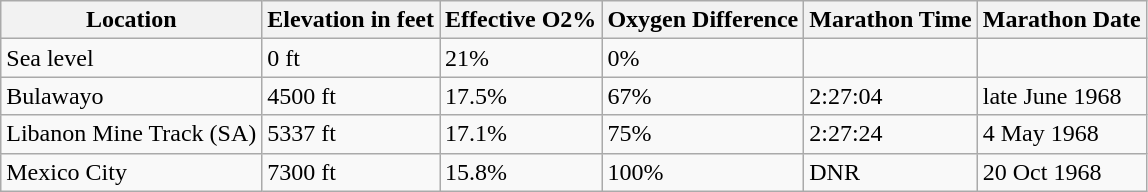<table class="wikitable">
<tr>
<th>Location</th>
<th>Elevation in feet</th>
<th>Effective O2%</th>
<th>Oxygen Difference</th>
<th>Marathon Time</th>
<th>Marathon Date</th>
</tr>
<tr>
<td>Sea level</td>
<td>0 ft</td>
<td>21%</td>
<td>0%</td>
<td></td>
<td></td>
</tr>
<tr>
<td>Bulawayo</td>
<td>4500 ft</td>
<td>17.5%</td>
<td>67%</td>
<td>2:27:04</td>
<td>late June 1968</td>
</tr>
<tr>
<td>Libanon Mine Track (SA)</td>
<td>5337 ft</td>
<td>17.1%</td>
<td>75%</td>
<td>2:27:24</td>
<td>4 May 1968</td>
</tr>
<tr>
<td>Mexico City</td>
<td>7300 ft</td>
<td>15.8%</td>
<td>100%</td>
<td>DNR</td>
<td>20 Oct 1968</td>
</tr>
</table>
